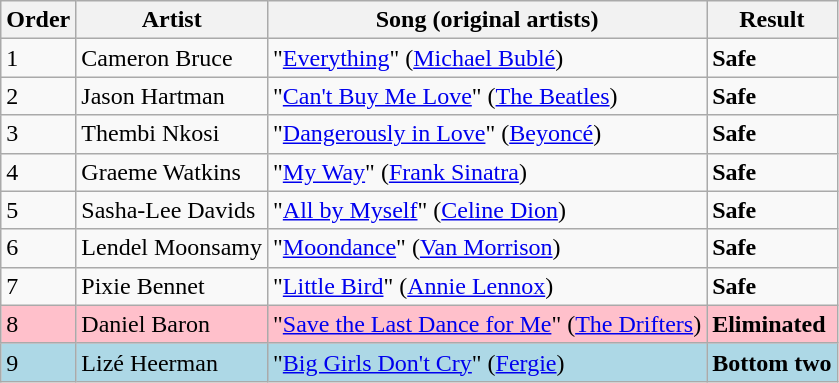<table class=wikitable>
<tr>
<th>Order</th>
<th>Artist</th>
<th>Song (original artists)</th>
<th>Result</th>
</tr>
<tr>
<td>1</td>
<td>Cameron Bruce</td>
<td>"<a href='#'>Everything</a>" (<a href='#'>Michael Bublé</a>)</td>
<td><strong>Safe</strong></td>
</tr>
<tr>
<td>2</td>
<td>Jason Hartman</td>
<td>"<a href='#'>Can't Buy Me Love</a>" (<a href='#'>The Beatles</a>)</td>
<td><strong>Safe</strong></td>
</tr>
<tr>
<td>3</td>
<td>Thembi Nkosi</td>
<td>"<a href='#'>Dangerously in Love</a>" (<a href='#'>Beyoncé</a>)</td>
<td><strong>Safe</strong></td>
</tr>
<tr>
<td>4</td>
<td>Graeme Watkins</td>
<td>"<a href='#'>My Way</a>" (<a href='#'>Frank Sinatra</a>)</td>
<td><strong>Safe</strong></td>
</tr>
<tr>
<td>5</td>
<td>Sasha-Lee Davids</td>
<td>"<a href='#'>All by Myself</a>" (<a href='#'>Celine Dion</a>)</td>
<td><strong>Safe</strong></td>
</tr>
<tr>
<td>6</td>
<td>Lendel Moonsamy</td>
<td>"<a href='#'>Moondance</a>" (<a href='#'>Van Morrison</a>)</td>
<td><strong>Safe</strong></td>
</tr>
<tr>
<td>7</td>
<td>Pixie Bennet</td>
<td>"<a href='#'>Little Bird</a>" (<a href='#'>Annie Lennox</a>)</td>
<td><strong>Safe</strong></td>
</tr>
<tr style="background:pink;">
<td>8</td>
<td>Daniel Baron</td>
<td>"<a href='#'>Save the Last Dance for Me</a>" (<a href='#'>The Drifters</a>)</td>
<td><strong>Eliminated</strong></td>
</tr>
<tr style="background:lightblue;">
<td>9</td>
<td>Lizé Heerman</td>
<td>"<a href='#'>Big Girls Don't Cry</a>" (<a href='#'>Fergie</a>)</td>
<td><strong>Bottom two</strong></td>
</tr>
</table>
